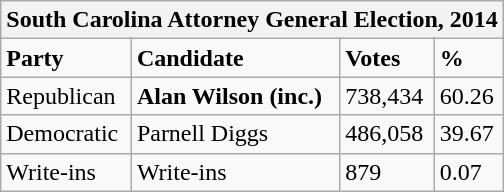<table class="wikitable">
<tr>
<th colspan="4">South Carolina Attorney General Election, 2014</th>
</tr>
<tr>
<td><strong>Party</strong></td>
<td><strong>Candidate</strong></td>
<td><strong>Votes</strong></td>
<td><strong>%</strong></td>
</tr>
<tr>
<td>Republican</td>
<td><strong>Alan Wilson (inc.)</strong></td>
<td>738,434</td>
<td>60.26</td>
</tr>
<tr>
<td>Democratic</td>
<td>Parnell Diggs</td>
<td>486,058</td>
<td>39.67</td>
</tr>
<tr>
<td>Write-ins</td>
<td>Write-ins</td>
<td>879</td>
<td>0.07</td>
</tr>
</table>
